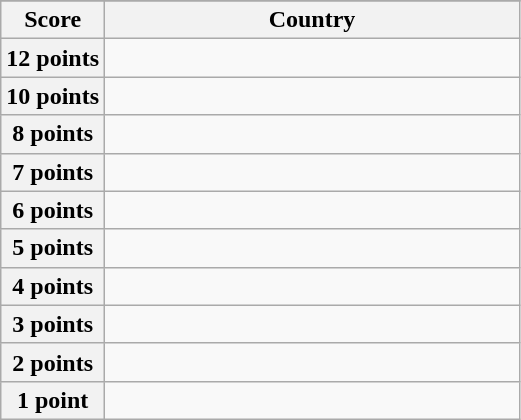<table class="wikitable">
<tr>
</tr>
<tr>
<th scope="col" width="20%">Score</th>
<th scope="col">Country</th>
</tr>
<tr>
<th scope="row">12 points</th>
<td></td>
</tr>
<tr>
<th scope="row">10 points</th>
<td></td>
</tr>
<tr>
<th scope="row">8 points</th>
<td></td>
</tr>
<tr>
<th scope="row">7 points</th>
<td></td>
</tr>
<tr>
<th scope="row">6 points</th>
<td></td>
</tr>
<tr>
<th scope="row">5 points</th>
<td></td>
</tr>
<tr>
<th scope="row">4 points</th>
<td></td>
</tr>
<tr>
<th scope="row">3 points</th>
<td></td>
</tr>
<tr>
<th scope="row">2 points</th>
<td></td>
</tr>
<tr>
<th scope="row">1 point</th>
<td></td>
</tr>
</table>
